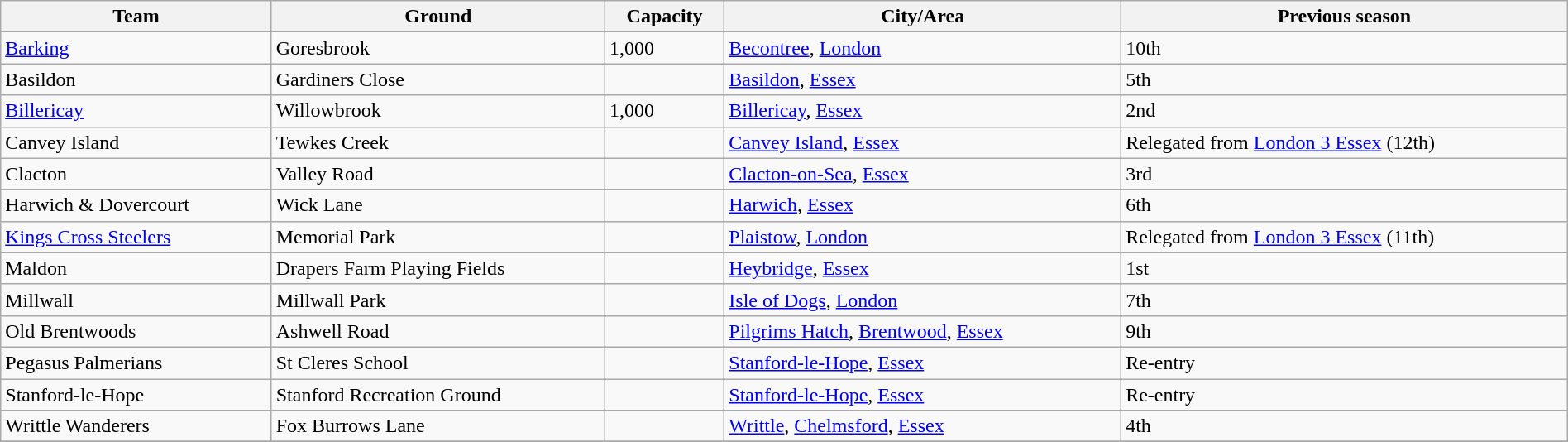<table class="wikitable sortable" width=100%>
<tr>
<th>Team</th>
<th>Ground</th>
<th>Capacity</th>
<th>City/Area</th>
<th>Previous season</th>
</tr>
<tr>
<td><a href='#'>Barking</a></td>
<td>Goresbrook</td>
<td>1,000</td>
<td><a href='#'>Becontree</a>, <a href='#'>London</a></td>
<td>10th</td>
</tr>
<tr>
<td>Basildon</td>
<td>Gardiners Close</td>
<td></td>
<td><a href='#'>Basildon</a>, <a href='#'>Essex</a></td>
<td>5th</td>
</tr>
<tr>
<td><a href='#'>Billericay</a></td>
<td>Willowbrook</td>
<td>1,000</td>
<td><a href='#'>Billericay</a>, <a href='#'>Essex</a></td>
<td>2nd</td>
</tr>
<tr>
<td>Canvey Island</td>
<td>Tewkes Creek</td>
<td></td>
<td><a href='#'>Canvey Island</a>, <a href='#'>Essex</a></td>
<td>Relegated from <a href='#'>London 3 Essex</a> (12th)</td>
</tr>
<tr>
<td>Clacton</td>
<td>Valley Road</td>
<td></td>
<td><a href='#'>Clacton-on-Sea</a>, <a href='#'>Essex</a></td>
<td>3rd</td>
</tr>
<tr>
<td>Harwich & Dovercourt</td>
<td>Wick Lane</td>
<td></td>
<td><a href='#'>Harwich</a>, <a href='#'>Essex</a></td>
<td>6th</td>
</tr>
<tr>
<td><a href='#'>Kings Cross Steelers</a></td>
<td>Memorial Park</td>
<td></td>
<td><a href='#'>Plaistow</a>, <a href='#'>London</a></td>
<td>Relegated from <a href='#'>London 3 Essex</a> (11th)</td>
</tr>
<tr>
<td>Maldon</td>
<td>Drapers Farm Playing Fields</td>
<td></td>
<td><a href='#'>Heybridge</a>, <a href='#'>Essex</a></td>
<td>1st</td>
</tr>
<tr>
<td>Millwall</td>
<td>Millwall Park</td>
<td></td>
<td><a href='#'>Isle of Dogs</a>, <a href='#'>London</a></td>
<td>7th</td>
</tr>
<tr>
<td>Old Brentwoods</td>
<td>Ashwell Road</td>
<td></td>
<td><a href='#'>Pilgrims Hatch</a>, <a href='#'>Brentwood</a>, <a href='#'>Essex</a></td>
<td>9th</td>
</tr>
<tr>
<td>Pegasus Palmerians</td>
<td>St Cleres School</td>
<td></td>
<td><a href='#'>Stanford-le-Hope</a>, <a href='#'>Essex</a></td>
<td>Re-entry</td>
</tr>
<tr>
<td>Stanford-le-Hope</td>
<td>Stanford Recreation Ground</td>
<td></td>
<td><a href='#'>Stanford-le-Hope</a>, <a href='#'>Essex</a></td>
<td>Re-entry</td>
</tr>
<tr>
<td>Writtle Wanderers</td>
<td>Fox Burrows Lane</td>
<td></td>
<td><a href='#'>Writtle</a>, <a href='#'>Chelmsford</a>, <a href='#'>Essex</a></td>
<td>4th</td>
</tr>
<tr>
</tr>
</table>
